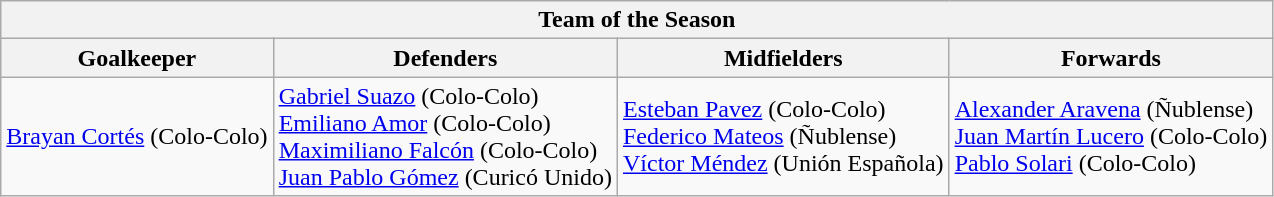<table class="wikitable">
<tr>
<th colspan="13">Team of the Season</th>
</tr>
<tr>
<th>Goalkeeper</th>
<th>Defenders</th>
<th>Midfielders</th>
<th>Forwards</th>
</tr>
<tr>
<td> <a href='#'>Brayan Cortés</a> (Colo-Colo)</td>
<td> <a href='#'>Gabriel Suazo</a> (Colo-Colo)<br> <a href='#'>Emiliano Amor</a> (Colo-Colo)<br> <a href='#'>Maximiliano Falcón</a> (Colo-Colo)<br> <a href='#'>Juan Pablo Gómez</a> (Curicó Unido)</td>
<td> <a href='#'>Esteban Pavez</a> (Colo-Colo)<br> <a href='#'>Federico Mateos</a> (Ñublense)<br> <a href='#'>Víctor Méndez</a> (Unión Española)</td>
<td> <a href='#'>Alexander Aravena</a> (Ñublense)<br> <a href='#'>Juan Martín Lucero</a> (Colo-Colo)<br> <a href='#'>Pablo Solari</a> (Colo-Colo)</td>
</tr>
</table>
